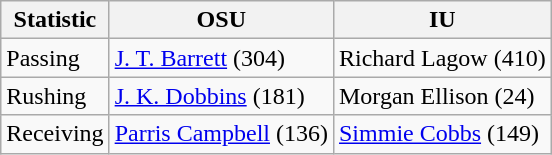<table class="wikitable">
<tr>
<th>Statistic</th>
<th>OSU</th>
<th>IU</th>
</tr>
<tr>
<td>Passing</td>
<td><a href='#'>J. T. Barrett</a> (304)</td>
<td>Richard Lagow (410)</td>
</tr>
<tr>
<td>Rushing</td>
<td><a href='#'>J. K. Dobbins</a> (181)</td>
<td>Morgan Ellison (24)</td>
</tr>
<tr>
<td>Receiving</td>
<td><a href='#'>Parris Campbell</a> (136)</td>
<td><a href='#'>Simmie Cobbs</a> (149)</td>
</tr>
</table>
